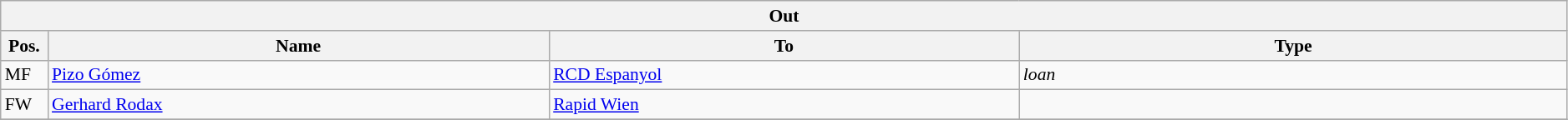<table class="wikitable" style="font-size:90%;width:99%;">
<tr>
<th colspan="4">Out</th>
</tr>
<tr>
<th width=3%>Pos.</th>
<th width=32%>Name</th>
<th width=30%>To</th>
<th width=35%>Type</th>
</tr>
<tr>
<td>MF</td>
<td><a href='#'>Pizo Gómez</a></td>
<td><a href='#'>RCD Espanyol</a></td>
<td><em>loan</em></td>
</tr>
<tr>
<td>FW</td>
<td><a href='#'>Gerhard Rodax</a></td>
<td><a href='#'>Rapid Wien</a></td>
<td></td>
</tr>
<tr>
</tr>
</table>
